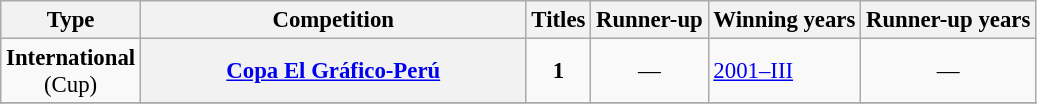<table class="wikitable plainrowheaders" style="font-size:95%; text-align:center;">
<tr>
<th>Type</th>
<th width=250px>Competition</th>
<th>Titles</th>
<th>Runner-up</th>
<th>Winning years</th>
<th>Runner-up years</th>
</tr>
<tr>
<td rowspan=1><strong>International</strong><br>(Cup)</td>
<th scope=col><a href='#'>Copa El Gráfico-Perú</a></th>
<td><strong>1</strong></td>
<td style="text-align:center;">—</td>
<td align="left"><a href='#'>2001–III</a></td>
<td style="text-align:center;">—</td>
</tr>
<tr>
</tr>
</table>
